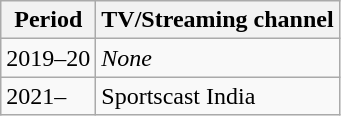<table class="wikitable" style="text-align:left;">
<tr>
<th>Period</th>
<th>TV/Streaming channel</th>
</tr>
<tr>
<td>2019–20</td>
<td><em>None</em></td>
</tr>
<tr>
<td>2021–</td>
<td>Sportscast India</td>
</tr>
</table>
